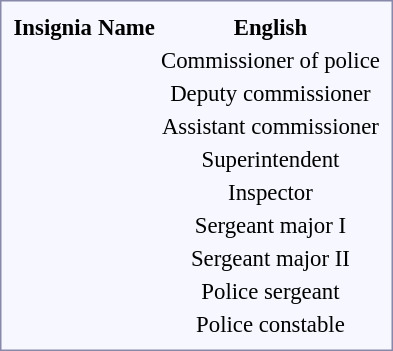<table style="border:1px solid #8888aa; background-color:#f7f8ff; padding:5px; font-size:95%; margin: 0px 12px 12px 0px;">
<tr style="text-align:center;">
<th>Insignia</th>
<th>Name</th>
<th>English</th>
</tr>
<tr style="text-align:center;">
<td></td>
<td></td>
<td>Commissioner of police</td>
</tr>
<tr style="text-align:center;">
<td></td>
<td></td>
<td>Deputy commissioner</td>
</tr>
<tr style="text-align:center;">
<td></td>
<td></td>
<td>Assistant commissioner</td>
</tr>
<tr style="text-align:center;">
<td></td>
<td></td>
<td>Superintendent</td>
</tr>
<tr style="text-align:center;">
<td></td>
<td></td>
<td>Inspector</td>
</tr>
<tr style="text-align:center;">
<td></td>
<td></td>
<td>Sergeant major I</td>
</tr>
<tr style="text-align:center;">
<td></td>
<td></td>
<td>Sergeant major II</td>
</tr>
<tr style="text-align:center;">
<td></td>
<td></td>
<td>Police sergeant</td>
</tr>
<tr style="text-align:center;">
<td></td>
<td></td>
<td>Police constable</td>
</tr>
</table>
